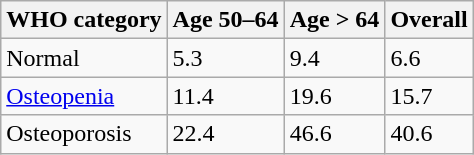<table class="wikitable" style="float:right; margin-left:15px">
<tr>
<th>WHO category</th>
<th>Age 50–64</th>
<th>Age > 64</th>
<th>Overall</th>
</tr>
<tr>
<td>Normal</td>
<td>5.3</td>
<td>9.4</td>
<td>6.6</td>
</tr>
<tr>
<td><a href='#'>Osteopenia</a></td>
<td>11.4</td>
<td>19.6</td>
<td>15.7</td>
</tr>
<tr>
<td>Osteoporosis</td>
<td>22.4</td>
<td>46.6</td>
<td>40.6</td>
</tr>
</table>
